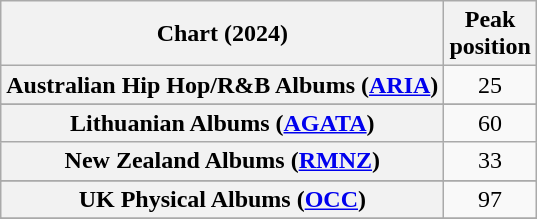<table class="wikitable sortable plainrowheaders" style="text-align:center">
<tr>
<th scope="col">Chart (2024)</th>
<th scope="col">Peak<br>position</th>
</tr>
<tr>
<th scope="row">Australian Hip Hop/R&B Albums (<a href='#'>ARIA</a>)</th>
<td>25</td>
</tr>
<tr>
</tr>
<tr>
<th scope="row">Lithuanian Albums (<a href='#'>AGATA</a>)</th>
<td>60</td>
</tr>
<tr>
<th scope="row">New Zealand Albums (<a href='#'>RMNZ</a>)</th>
<td>33</td>
</tr>
<tr>
</tr>
<tr>
</tr>
<tr>
<th scope="row">UK Physical Albums (<a href='#'>OCC</a>)</th>
<td>97</td>
</tr>
<tr>
</tr>
<tr>
</tr>
<tr>
</tr>
<tr>
</tr>
</table>
